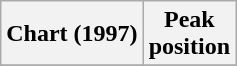<table class="wikitable sortable plainrowheaders">
<tr>
<th scope="col">Chart (1997)</th>
<th scope="col">Peak<br>position</th>
</tr>
<tr>
</tr>
</table>
